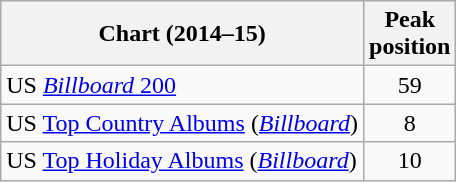<table class="wikitable sortable">
<tr>
<th>Chart (2014–15)</th>
<th>Peak<br>position</th>
</tr>
<tr>
<td>US <a href='#'><em>Billboard</em> 200</a></td>
<td style="text-align:center;">59</td>
</tr>
<tr>
<td>US <a href='#'>Top Country Albums</a> (<em><a href='#'>Billboard</a></em>)</td>
<td style="text-align:center;">8</td>
</tr>
<tr>
<td>US <a href='#'>Top Holiday Albums</a> (<em><a href='#'>Billboard</a></em>)</td>
<td style="text-align:center;">10</td>
</tr>
</table>
